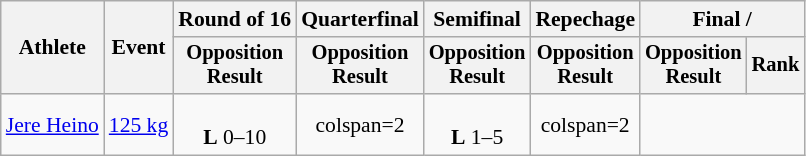<table class="wikitable" style="font-size:90%">
<tr>
<th rowspan=2>Athlete</th>
<th rowspan=2>Event</th>
<th>Round of 16</th>
<th>Quarterfinal</th>
<th>Semifinal</th>
<th>Repechage</th>
<th colspan=2>Final / </th>
</tr>
<tr style="font-size: 95%">
<th>Opposition<br>Result</th>
<th>Opposition<br>Result</th>
<th>Opposition<br>Result</th>
<th>Opposition<br>Result</th>
<th>Opposition<br>Result</th>
<th>Rank</th>
</tr>
<tr align=center>
<td align=left><a href='#'>Jere Heino</a></td>
<td align=left><a href='#'>125 kg</a></td>
<td><br> <strong>L</strong> 0–10</td>
<td>colspan=2 </td>
<td><br> <strong>L</strong> 1–5</td>
<td>colspan=2 </td>
</tr>
</table>
